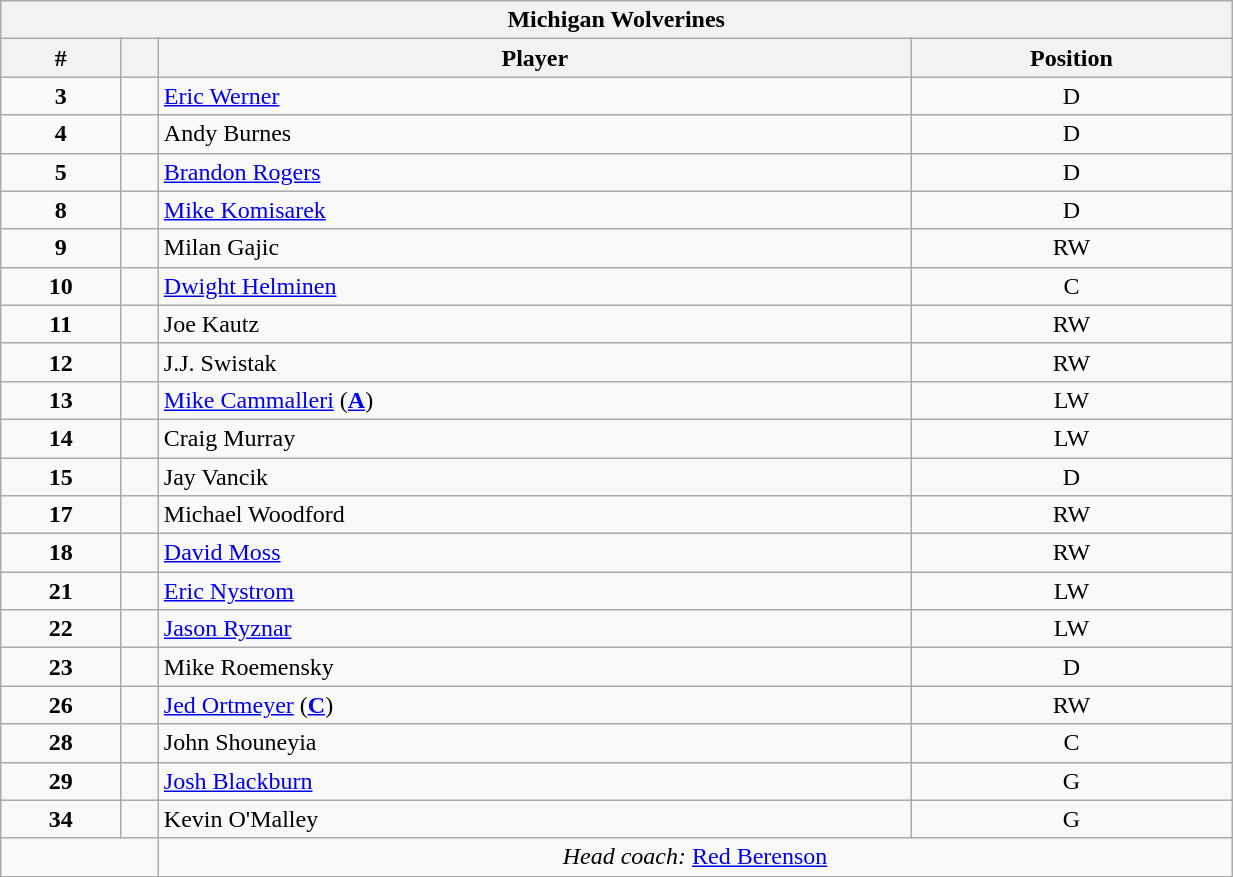<table class="wikitable" style="width:65%; text-align:center;">
<tr>
<th colspan=4>Michigan Wolverines</th>
</tr>
<tr>
<th>#</th>
<th></th>
<th>Player</th>
<th>Position</th>
</tr>
<tr>
<td><strong>3</strong></td>
<td align=center></td>
<td align=left><a href='#'>Eric Werner</a></td>
<td>D</td>
</tr>
<tr>
<td><strong>4</strong></td>
<td align=center></td>
<td align=left>Andy Burnes</td>
<td>D</td>
</tr>
<tr>
<td><strong>5</strong></td>
<td align=center></td>
<td align=left><a href='#'>Brandon Rogers</a></td>
<td>D</td>
</tr>
<tr>
<td><strong>8</strong></td>
<td align=center></td>
<td align=left><a href='#'>Mike Komisarek</a></td>
<td>D</td>
</tr>
<tr>
<td><strong>9</strong></td>
<td align=center></td>
<td align=left>Milan Gajic</td>
<td>RW</td>
</tr>
<tr>
<td><strong>10</strong></td>
<td align=center></td>
<td align=left><a href='#'>Dwight Helminen</a></td>
<td>C</td>
</tr>
<tr>
<td><strong>11</strong></td>
<td align=center></td>
<td align=left>Joe Kautz</td>
<td>RW</td>
</tr>
<tr>
<td><strong>12</strong></td>
<td align=center></td>
<td align=left>J.J. Swistak</td>
<td>RW</td>
</tr>
<tr>
<td><strong>13</strong></td>
<td align=center></td>
<td align=left><a href='#'>Mike Cammalleri</a> (<strong><a href='#'>A</a></strong>)</td>
<td>LW</td>
</tr>
<tr>
<td><strong>14</strong></td>
<td align=center></td>
<td align=left>Craig Murray</td>
<td>LW</td>
</tr>
<tr>
<td><strong>15</strong></td>
<td align=center></td>
<td align=left>Jay Vancik</td>
<td>D</td>
</tr>
<tr>
<td><strong>17</strong></td>
<td align=center></td>
<td align=left>Michael Woodford</td>
<td>RW</td>
</tr>
<tr>
<td><strong>18</strong></td>
<td align=center></td>
<td align=left><a href='#'>David Moss</a></td>
<td>RW</td>
</tr>
<tr>
<td><strong>21</strong></td>
<td align=center></td>
<td align=left><a href='#'>Eric Nystrom</a></td>
<td>LW</td>
</tr>
<tr>
<td><strong>22</strong></td>
<td align=center></td>
<td align=left><a href='#'>Jason Ryznar</a></td>
<td>LW</td>
</tr>
<tr>
<td><strong>23</strong></td>
<td align=center></td>
<td align=left>Mike Roemensky</td>
<td>D</td>
</tr>
<tr>
<td><strong>26</strong></td>
<td align=center></td>
<td align=left><a href='#'>Jed Ortmeyer</a> (<strong><a href='#'>C</a></strong>)</td>
<td>RW</td>
</tr>
<tr>
<td><strong>28</strong></td>
<td align=center></td>
<td align=left>John Shouneyia</td>
<td>C</td>
</tr>
<tr>
<td><strong>29</strong></td>
<td align=center></td>
<td align=left><a href='#'>Josh Blackburn</a></td>
<td>G</td>
</tr>
<tr>
<td><strong>34</strong></td>
<td align=center></td>
<td align=left>Kevin O'Malley</td>
<td>G</td>
</tr>
<tr>
<td colspan="2" style="text-align:right;"></td>
<td colspan=3><em>Head coach:</em> <a href='#'>Red Berenson</a></td>
</tr>
</table>
